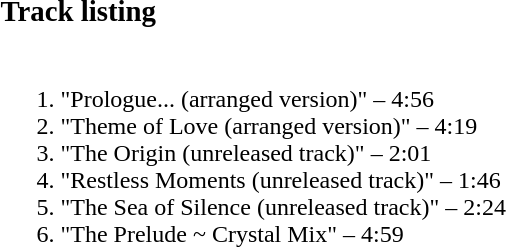<table class="collapsible collapsed" border="0" style="width:70%">
<tr>
<th style="width:14em; text-align:left;"><big><strong>Track listing</strong></big></th>
<th></th>
</tr>
<tr>
<td colspan="2"><br><ol><li>"Prologue... (arranged version)" – 4:56</li><li>"Theme of Love (arranged version)" – 4:19</li><li>"The Origin (unreleased track)" – 2:01</li><li>"Restless Moments (unreleased track)" – 1:46</li><li>"The Sea of Silence (unreleased track)" – 2:24</li><li>"The Prelude ~ Crystal Mix" – 4:59</li></ol></td>
</tr>
</table>
